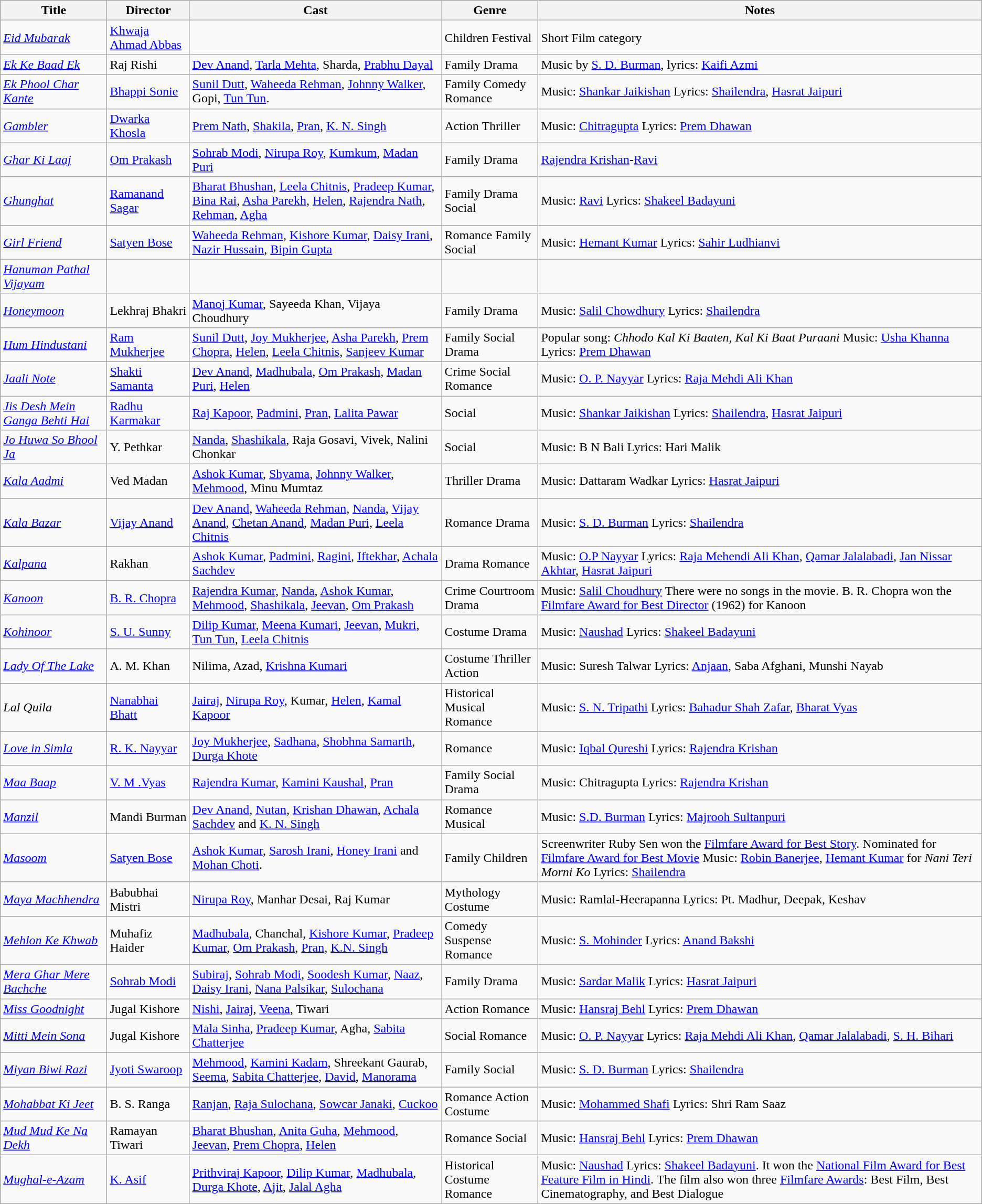<table class="wikitable">
<tr>
<th>Title</th>
<th>Director</th>
<th>Cast</th>
<th>Genre</th>
<th>Notes</th>
</tr>
<tr>
<td><a href='#'><em>Eid Mubarak</em></a></td>
<td><a href='#'>Khwaja Ahmad Abbas</a></td>
<td></td>
<td>Children Festival</td>
<td>Short Film category</td>
</tr>
<tr>
<td><em><a href='#'>Ek Ke Baad Ek</a></em></td>
<td>Raj Rishi</td>
<td><a href='#'>Dev Anand</a>, <a href='#'>Tarla Mehta</a>, Sharda, <a href='#'>Prabhu Dayal</a></td>
<td>Family Drama</td>
<td>Music by <a href='#'>S. D. Burman</a>, lyrics: <a href='#'>Kaifi Azmi</a></td>
</tr>
<tr>
<td><em><a href='#'>Ek Phool Char Kante</a></em></td>
<td><a href='#'>Bhappi Sonie</a></td>
<td><a href='#'>Sunil Dutt</a>, <a href='#'>Waheeda Rehman</a>, <a href='#'>Johnny Walker</a>, Gopi, <a href='#'>Tun Tun</a>.</td>
<td>Family Comedy Romance</td>
<td>Music: <a href='#'>Shankar Jaikishan</a> Lyrics: <a href='#'>Shailendra</a>, <a href='#'>Hasrat Jaipuri</a></td>
</tr>
<tr>
<td><em><a href='#'>Gambler</a></em></td>
<td><a href='#'>Dwarka Khosla</a></td>
<td><a href='#'>Prem Nath</a>, <a href='#'>Shakila</a>, <a href='#'>Pran</a>, <a href='#'>K. N. Singh</a></td>
<td>Action Thriller</td>
<td>Music: <a href='#'>Chitragupta</a> Lyrics: <a href='#'>Prem Dhawan</a></td>
</tr>
<tr>
<td><em><a href='#'>Ghar Ki Laaj</a></em></td>
<td><a href='#'>Om Prakash</a></td>
<td><a href='#'>Sohrab Modi</a>, <a href='#'>Nirupa Roy</a>, <a href='#'>Kumkum</a>, <a href='#'>Madan Puri</a></td>
<td>Family Drama</td>
<td><a href='#'>Rajendra Krishan</a>-<a href='#'>Ravi</a></td>
</tr>
<tr>
<td><em><a href='#'>Ghunghat</a></em></td>
<td><a href='#'>Ramanand Sagar</a></td>
<td><a href='#'>Bharat Bhushan</a>, <a href='#'>Leela Chitnis</a>, <a href='#'>Pradeep Kumar</a>, <a href='#'>Bina Rai</a>, <a href='#'>Asha Parekh</a>, <a href='#'>Helen</a>, <a href='#'>Rajendra Nath</a>, <a href='#'>Rehman</a>, <a href='#'>Agha</a></td>
<td>Family Drama Social</td>
<td>Music: <a href='#'>Ravi</a> Lyrics: <a href='#'>Shakeel Badayuni</a></td>
</tr>
<tr>
<td><em><a href='#'>Girl Friend</a></em></td>
<td><a href='#'>Satyen Bose</a></td>
<td><a href='#'>Waheeda Rehman</a>, <a href='#'>Kishore Kumar</a>, <a href='#'>Daisy Irani</a>, <a href='#'>Nazir Hussain</a>, <a href='#'>Bipin Gupta</a></td>
<td>Romance Family Social</td>
<td>Music: <a href='#'>Hemant Kumar</a> Lyrics: <a href='#'>Sahir Ludhianvi</a></td>
</tr>
<tr>
<td><em><a href='#'>Hanuman Pathal Vijayam</a></em></td>
<td></td>
<td></td>
<td></td>
<td></td>
</tr>
<tr>
<td><em><a href='#'>Honeymoon</a></em></td>
<td>Lekhraj Bhakri</td>
<td><a href='#'>Manoj Kumar</a>, Sayeeda Khan, Vijaya Choudhury</td>
<td>Family Drama</td>
<td>Music: <a href='#'>Salil Chowdhury</a> Lyrics: <a href='#'>Shailendra</a></td>
</tr>
<tr>
<td><em><a href='#'>Hum Hindustani</a></em></td>
<td><a href='#'>Ram Mukherjee</a></td>
<td><a href='#'>Sunil Dutt</a>, <a href='#'>Joy Mukherjee</a>, <a href='#'>Asha Parekh</a>, <a href='#'>Prem Chopra</a>, <a href='#'>Helen</a>, <a href='#'>Leela Chitnis</a>, <a href='#'>Sanjeev Kumar</a></td>
<td>Family Social Drama</td>
<td>Popular song: <em>Chhodo Kal Ki Baaten, Kal Ki Baat Puraani</em> Music: <a href='#'>Usha Khanna</a> Lyrics: <a href='#'>Prem Dhawan</a></td>
</tr>
<tr>
<td><em><a href='#'>Jaali Note</a></em></td>
<td><a href='#'>Shakti Samanta</a></td>
<td><a href='#'>Dev Anand</a>, <a href='#'>Madhubala</a>, <a href='#'>Om Prakash</a>, <a href='#'>Madan Puri</a>, <a href='#'>Helen</a></td>
<td>Crime Social Romance</td>
<td>Music: <a href='#'>O. P. Nayyar</a> Lyrics: <a href='#'>Raja Mehdi Ali Khan</a></td>
</tr>
<tr>
<td><em><a href='#'>Jis Desh Mein Ganga Behti Hai</a></em></td>
<td><a href='#'>Radhu Karmakar</a></td>
<td><a href='#'>Raj Kapoor</a>, <a href='#'>Padmini</a>, <a href='#'>Pran</a>, <a href='#'>Lalita Pawar</a></td>
<td>Social</td>
<td>Music: <a href='#'>Shankar Jaikishan</a> Lyrics: <a href='#'>Shailendra</a>, <a href='#'>Hasrat Jaipuri</a></td>
</tr>
<tr>
<td><em><a href='#'>Jo Huwa So Bhool Ja</a></em></td>
<td>Y. Pethkar</td>
<td><a href='#'>Nanda</a>, <a href='#'>Shashikala</a>, Raja Gosavi, Vivek, Nalini Chonkar</td>
<td>Social</td>
<td>Music: B N Bali Lyrics: Hari Malik</td>
</tr>
<tr>
<td><em><a href='#'>Kala Aadmi</a></em></td>
<td>Ved Madan</td>
<td><a href='#'>Ashok Kumar</a>, <a href='#'>Shyama</a>, <a href='#'>Johnny Walker</a>, <a href='#'>Mehmood</a>, Minu Mumtaz</td>
<td>Thriller Drama</td>
<td>Music: Dattaram Wadkar Lyrics: <a href='#'>Hasrat Jaipuri</a></td>
</tr>
<tr>
<td><em><a href='#'>Kala Bazar</a></em></td>
<td><a href='#'>Vijay Anand</a></td>
<td><a href='#'>Dev Anand</a>, <a href='#'>Waheeda Rehman</a>, <a href='#'>Nanda</a>, <a href='#'>Vijay Anand</a>, <a href='#'>Chetan Anand</a>, <a href='#'>Madan Puri</a>, <a href='#'>Leela Chitnis</a></td>
<td>Romance Drama</td>
<td>Music: <a href='#'>S. D. Burman</a> Lyrics: <a href='#'>Shailendra</a></td>
</tr>
<tr>
<td><em><a href='#'>Kalpana</a></em></td>
<td>Rakhan</td>
<td><a href='#'>Ashok Kumar</a>, <a href='#'>Padmini</a>, <a href='#'>Ragini</a>, <a href='#'>Iftekhar</a>, <a href='#'>Achala Sachdev</a></td>
<td>Drama Romance</td>
<td>Music: <a href='#'>O.P Nayyar</a> Lyrics: <a href='#'>Raja Mehendi Ali Khan</a>, <a href='#'>Qamar Jalalabadi</a>, <a href='#'>Jan Nissar Akhtar</a>, <a href='#'>Hasrat Jaipuri</a></td>
</tr>
<tr>
<td><em><a href='#'>Kanoon</a></em></td>
<td><a href='#'>B. R. Chopra</a></td>
<td><a href='#'>Rajendra Kumar</a>, <a href='#'>Nanda</a>, <a href='#'>Ashok Kumar</a>, <a href='#'>Mehmood</a>, <a href='#'>Shashikala</a>, <a href='#'>Jeevan</a>, <a href='#'>Om Prakash</a></td>
<td>Crime Courtroom Drama</td>
<td>Music: <a href='#'>Salil Choudhury</a> There were no songs in the movie. B. R. Chopra won the <a href='#'>Filmfare Award for Best Director</a> (1962) for Kanoon</td>
</tr>
<tr>
<td><em><a href='#'>Kohinoor</a></em></td>
<td><a href='#'>S. U. Sunny</a></td>
<td><a href='#'>Dilip Kumar</a>, <a href='#'>Meena Kumari</a>, <a href='#'>Jeevan</a>, <a href='#'>Mukri</a>, <a href='#'>Tun Tun</a>, <a href='#'>Leela Chitnis</a></td>
<td>Costume Drama</td>
<td>Music: <a href='#'>Naushad</a> Lyrics: <a href='#'>Shakeel Badayuni</a></td>
</tr>
<tr>
<td><em><a href='#'>Lady Of The Lake</a></em></td>
<td>A. M. Khan</td>
<td>Nilima, Azad, <a href='#'>Krishna Kumari</a></td>
<td>Costume Thriller Action</td>
<td>Music: Suresh Talwar Lyrics: <a href='#'>Anjaan</a>, Saba Afghani, Munshi Nayab</td>
</tr>
<tr>
<td><em>Lal Quila</em></td>
<td><a href='#'>Nanabhai Bhatt</a></td>
<td><a href='#'>Jairaj</a>, <a href='#'>Nirupa Roy</a>, Kumar, <a href='#'>Helen</a>, <a href='#'>Kamal Kapoor</a></td>
<td>Historical Musical Romance</td>
<td>Music: <a href='#'>S. N. Tripathi</a> Lyrics: <a href='#'>Bahadur Shah Zafar</a>, <a href='#'>Bharat Vyas</a></td>
</tr>
<tr>
<td><em><a href='#'>Love in Simla</a></em></td>
<td><a href='#'>R. K. Nayyar</a></td>
<td><a href='#'>Joy Mukherjee</a>, <a href='#'>Sadhana</a>, <a href='#'>Shobhna Samarth</a>, <a href='#'>Durga Khote</a></td>
<td>Romance</td>
<td>Music: <a href='#'>Iqbal Qureshi</a> Lyrics: <a href='#'>Rajendra Krishan</a></td>
</tr>
<tr>
<td><em><a href='#'>Maa Baap</a></em></td>
<td><a href='#'>V. M .Vyas</a></td>
<td><a href='#'>Rajendra Kumar</a>, <a href='#'>Kamini Kaushal</a>, <a href='#'>Pran</a></td>
<td>Family Social Drama</td>
<td>Music: Chitragupta Lyrics: <a href='#'>Rajendra Krishan</a></td>
</tr>
<tr>
<td><em><a href='#'>Manzil</a></em></td>
<td>Mandi Burman</td>
<td><a href='#'>Dev Anand</a>, <a href='#'>Nutan</a>, <a href='#'>Krishan Dhawan</a>, <a href='#'>Achala Sachdev</a> and <a href='#'>K. N. Singh</a></td>
<td>Romance Musical</td>
<td>Music: <a href='#'>S.D. Burman</a> Lyrics: <a href='#'>Majrooh Sultanpuri</a></td>
</tr>
<tr>
<td><em><a href='#'>Masoom</a></em></td>
<td><a href='#'>Satyen Bose</a></td>
<td><a href='#'>Ashok Kumar</a>, <a href='#'>Sarosh Irani</a>, <a href='#'>Honey Irani</a> and <a href='#'>Mohan Choti</a>.</td>
<td>Family Children</td>
<td>Screenwriter Ruby Sen won the <a href='#'>Filmfare Award for Best Story</a>. Nominated for <a href='#'>Filmfare Award for Best Movie</a> Music: <a href='#'>Robin Banerjee</a>, <a href='#'>Hemant Kumar</a> for <em>Nani Teri Morni Ko</em> Lyrics: <a href='#'>Shailendra</a></td>
</tr>
<tr>
<td><em><a href='#'>Maya Machhendra</a></em></td>
<td>Babubhai Mistri</td>
<td><a href='#'>Nirupa Roy</a>, Manhar Desai, Raj Kumar</td>
<td>Mythology Costume</td>
<td>Music: Ramlal-Heerapanna Lyrics: Pt. Madhur, Deepak, Keshav</td>
</tr>
<tr>
<td><em><a href='#'>Mehlon Ke Khwab</a></em></td>
<td>Muhafiz Haider</td>
<td><a href='#'>Madhubala</a>, Chanchal, <a href='#'>Kishore Kumar</a>, <a href='#'>Pradeep Kumar</a>, <a href='#'>Om Prakash</a>, <a href='#'>Pran</a>, <a href='#'>K.N. Singh</a></td>
<td>Comedy Suspense Romance</td>
<td>Music: <a href='#'>S. Mohinder</a> Lyrics: <a href='#'>Anand Bakshi</a></td>
</tr>
<tr>
<td><em><a href='#'>Mera Ghar Mere Bachche</a></em></td>
<td><a href='#'>Sohrab Modi</a></td>
<td><a href='#'>Subiraj</a>, <a href='#'>Sohrab Modi</a>, <a href='#'>Soodesh Kumar</a>, <a href='#'>Naaz</a>, <a href='#'>Daisy Irani</a>, <a href='#'>Nana Palsikar</a>, <a href='#'>Sulochana</a></td>
<td>Family Drama</td>
<td>Music: <a href='#'>Sardar Malik</a> Lyrics: <a href='#'>Hasrat Jaipuri</a></td>
</tr>
<tr>
<td><em><a href='#'>Miss Goodnight</a></em></td>
<td>Jugal Kishore</td>
<td><a href='#'>Nishi</a>, <a href='#'>Jairaj</a>, <a href='#'>Veena</a>,  Tiwari</td>
<td>Action Romance</td>
<td>Music: <a href='#'>Hansraj Behl</a> Lyrics: <a href='#'>Prem Dhawan</a></td>
</tr>
<tr>
<td><em><a href='#'>Mitti Mein Sona</a></em></td>
<td>Jugal Kishore</td>
<td><a href='#'>Mala Sinha</a>, <a href='#'>Pradeep Kumar</a>, Agha, <a href='#'>Sabita Chatterjee</a></td>
<td>Social Romance</td>
<td>Music: <a href='#'>O. P. Nayyar</a> Lyrics: <a href='#'>Raja Mehdi Ali Khan</a>, <a href='#'>Qamar Jalalabadi</a>, <a href='#'>S. H. Bihari</a></td>
</tr>
<tr>
<td><em><a href='#'>Miyan Biwi Razi</a></em></td>
<td><a href='#'>Jyoti Swaroop</a></td>
<td><a href='#'>Mehmood</a>, <a href='#'>Kamini Kadam</a>, Shreekant Gaurab, <a href='#'>Seema</a>, <a href='#'>Sabita Chatterjee</a>, <a href='#'>David</a>, <a href='#'>Manorama</a></td>
<td>Family Social</td>
<td>Music: <a href='#'>S. D. Burman</a> Lyrics: <a href='#'>Shailendra</a></td>
</tr>
<tr>
<td><em><a href='#'>Mohabbat Ki Jeet</a></em></td>
<td>B. S. Ranga</td>
<td><a href='#'>Ranjan</a>, <a href='#'>Raja Sulochana</a>, <a href='#'>Sowcar Janaki</a>, <a href='#'>Cuckoo</a></td>
<td>Romance Action Costume</td>
<td>Music: <a href='#'>Mohammed Shafi</a> Lyrics: Shri Ram Saaz</td>
</tr>
<tr>
<td><em><a href='#'>Mud Mud Ke Na Dekh</a></em></td>
<td>Ramayan Tiwari</td>
<td><a href='#'>Bharat Bhushan</a>, <a href='#'>Anita Guha</a>, <a href='#'>Mehmood</a>, <a href='#'>Jeevan</a>, <a href='#'>Prem Chopra</a>, <a href='#'>Helen</a></td>
<td>Romance Social</td>
<td>Music: <a href='#'>Hansraj Behl</a> Lyrics: <a href='#'>Prem Dhawan</a></td>
</tr>
<tr>
<td><em><a href='#'>Mughal-e-Azam</a></em></td>
<td><a href='#'>K. Asif</a></td>
<td><a href='#'>Prithviraj Kapoor</a>, <a href='#'>Dilip Kumar</a>, <a href='#'>Madhubala</a>, <a href='#'>Durga Khote</a>, <a href='#'>Ajit</a>, <a href='#'>Jalal Agha</a></td>
<td>Historical Costume Romance</td>
<td>Music: <a href='#'>Naushad</a> Lyrics: <a href='#'>Shakeel Badayuni</a>. It won the <a href='#'>National Film Award for Best Feature Film in Hindi</a>. The film also won three <a href='#'>Filmfare Awards</a>: Best Film, Best Cinematography, and Best Dialogue</td>
</tr>
</table>
